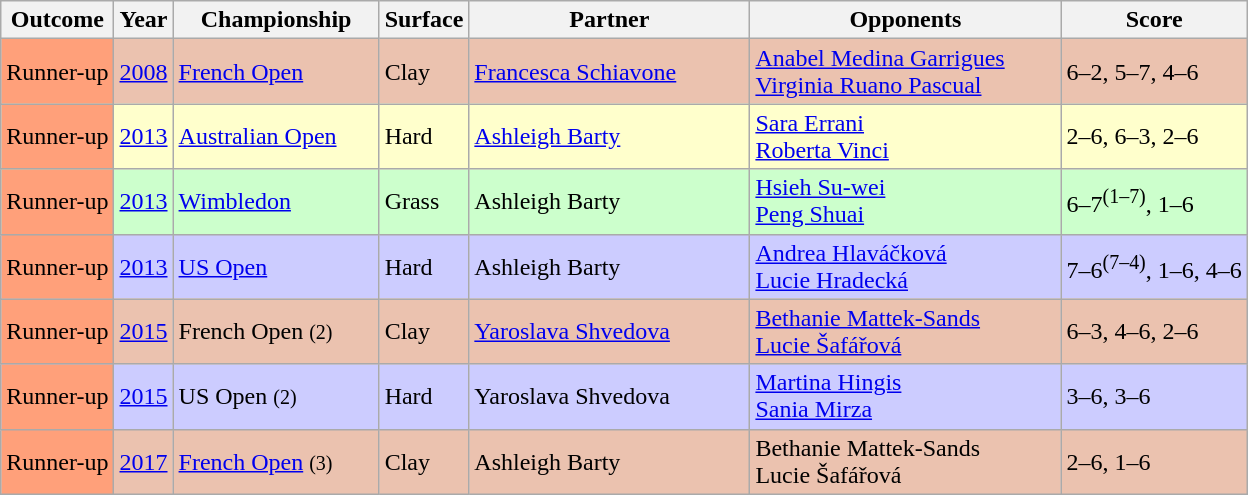<table class="sortable wikitable">
<tr>
<th>Outcome</th>
<th>Year</th>
<th width=130>Championship</th>
<th>Surface</th>
<th width=180>Partner</th>
<th width=200>Opponents</th>
<th class="unsortable">Score</th>
</tr>
<tr bgcolor=#ebc2af>
<td bgcolor=#ffa07a>Runner-up</td>
<td><a href='#'>2008</a></td>
<td><a href='#'>French Open</a></td>
<td>Clay</td>
<td> <a href='#'>Francesca Schiavone</a></td>
<td> <a href='#'>Anabel Medina Garrigues</a> <br>  <a href='#'>Virginia Ruano Pascual</a></td>
<td>6–2, 5–7, 4–6</td>
</tr>
<tr style="background:#ffc;">
<td bgcolor=ffa07a>Runner-up</td>
<td><a href='#'>2013</a></td>
<td><a href='#'>Australian Open</a></td>
<td>Hard</td>
<td> <a href='#'>Ashleigh Barty</a></td>
<td> <a href='#'>Sara Errani</a> <br>  <a href='#'>Roberta Vinci</a></td>
<td>2–6, 6–3, 2–6</td>
</tr>
<tr style="background:#CCFFCC;">
<td bgcolor=ffa07a>Runner-up</td>
<td><a href='#'>2013</a></td>
<td><a href='#'>Wimbledon</a></td>
<td>Grass</td>
<td> Ashleigh Barty</td>
<td> <a href='#'>Hsieh Su-wei</a> <br>  <a href='#'>Peng Shuai</a></td>
<td>6–7<sup>(1–7)</sup>, 1–6</td>
</tr>
<tr bgcolor="#CCCCFF">
<td bgcolor=ffa07a>Runner-up</td>
<td><a href='#'>2013</a></td>
<td><a href='#'>US Open</a></td>
<td>Hard</td>
<td> Ashleigh Barty</td>
<td> <a href='#'>Andrea Hlaváčková</a> <br>  <a href='#'>Lucie Hradecká</a></td>
<td>7–6<sup>(7–4)</sup>, 1–6, 4–6</td>
</tr>
<tr bgcolor=#ebc2af>
<td bgcolor=ffa07a>Runner-up</td>
<td><a href='#'>2015</a></td>
<td>French Open <small>(2)</small></td>
<td>Clay</td>
<td> <a href='#'>Yaroslava Shvedova</a></td>
<td> <a href='#'>Bethanie Mattek-Sands</a> <br>  <a href='#'>Lucie Šafářová</a></td>
<td>6–3, 4–6, 2–6</td>
</tr>
<tr bgcolor=#CCCCFF>
<td bgcolor=ffa07a>Runner-up</td>
<td><a href='#'>2015</a></td>
<td>US Open <small>(2)</small></td>
<td>Hard</td>
<td> Yaroslava Shvedova</td>
<td> <a href='#'>Martina Hingis</a> <br>  <a href='#'>Sania Mirza</a></td>
<td>3–6, 3–6</td>
</tr>
<tr bgcolor=#ebc2af>
<td bgcolor=ffa07a>Runner-up</td>
<td><a href='#'>2017</a></td>
<td><a href='#'>French Open</a>  <small>(3)</small></td>
<td>Clay</td>
<td> Ashleigh Barty</td>
<td> Bethanie Mattek-Sands <br>  Lucie Šafářová</td>
<td>2–6, 1–6</td>
</tr>
</table>
